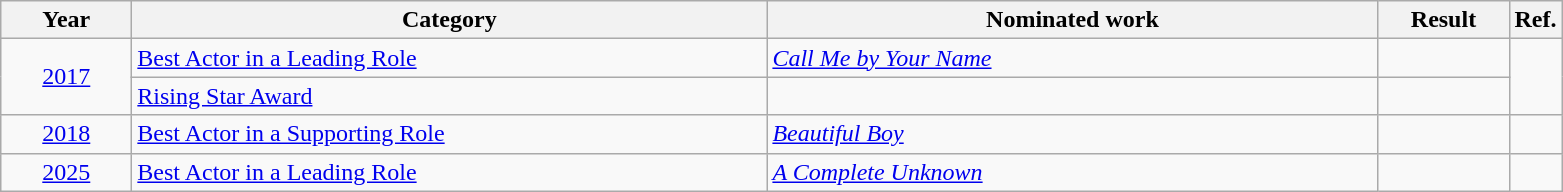<table class=wikitable>
<tr>
<th scope="col" style="width:5em;">Year</th>
<th scope="col" style="width:26em;">Category</th>
<th scope="col" style="width:25em;">Nominated work</th>
<th scope="col" style="width:5em;">Result</th>
<th>Ref.</th>
</tr>
<tr>
<td style="text-align:center;", rowspan="2"><a href='#'>2017</a></td>
<td><a href='#'>Best Actor in a Leading Role</a></td>
<td><em><a href='#'>Call Me by Your Name</a></em></td>
<td></td>
<td style="text-align:center;" rowspan="2"></td>
</tr>
<tr>
<td><a href='#'>Rising Star Award</a></td>
<td></td>
<td></td>
</tr>
<tr>
<td style="text-align:center;"><a href='#'>2018</a></td>
<td><a href='#'>Best Actor in a Supporting Role</a></td>
<td><em><a href='#'>Beautiful Boy</a></em></td>
<td></td>
<td style="text-align:center;"></td>
</tr>
<tr>
<td style="text-align:center;"><a href='#'>2025</a></td>
<td><a href='#'>Best Actor in a Leading Role</a></td>
<td><em><a href='#'>A Complete Unknown</a></em></td>
<td></td>
<td style="text-align:center;"></td>
</tr>
</table>
